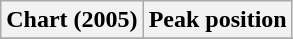<table class="wikitable sortable" border="1">
<tr>
<th>Chart (2005)</th>
<th>Peak position</th>
</tr>
<tr>
</tr>
</table>
